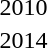<table>
<tr>
<td>2010<br></td>
<td></td>
<td></td>
<td></td>
</tr>
<tr>
<td>2014<br></td>
<td></td>
<td></td>
<td></td>
</tr>
</table>
